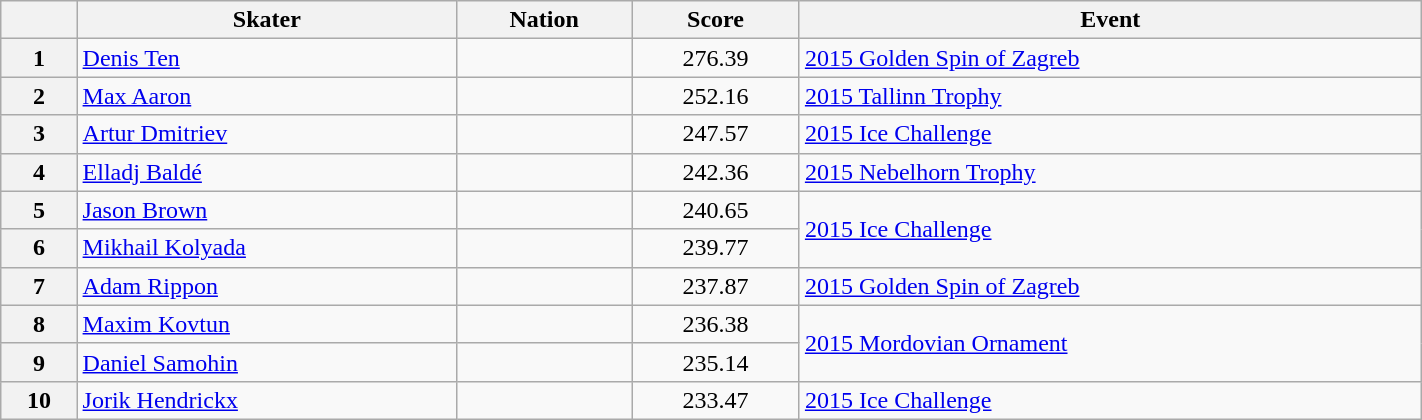<table class="wikitable sortable" style="text-align:left; width:75%">
<tr>
<th scope="col"></th>
<th scope="col">Skater</th>
<th scope="col">Nation</th>
<th scope="col">Score</th>
<th scope="col">Event</th>
</tr>
<tr>
<th scope="row">1</th>
<td><a href='#'>Denis Ten</a></td>
<td></td>
<td style="text-align:center;">276.39</td>
<td><a href='#'>2015 Golden Spin of Zagreb</a></td>
</tr>
<tr>
<th scope="row">2</th>
<td><a href='#'>Max Aaron</a></td>
<td></td>
<td style="text-align:center;">252.16</td>
<td><a href='#'>2015 Tallinn Trophy</a></td>
</tr>
<tr>
<th scope="row">3</th>
<td><a href='#'>Artur Dmitriev</a></td>
<td></td>
<td style="text-align:center;">247.57</td>
<td><a href='#'>2015 Ice Challenge</a></td>
</tr>
<tr>
<th scope="row">4</th>
<td><a href='#'>Elladj Baldé</a></td>
<td></td>
<td style="text-align:center;">242.36</td>
<td><a href='#'>2015 Nebelhorn Trophy</a></td>
</tr>
<tr>
<th scope="row">5</th>
<td><a href='#'>Jason Brown</a></td>
<td></td>
<td style="text-align:center;">240.65</td>
<td rowspan="2"><a href='#'>2015 Ice Challenge</a></td>
</tr>
<tr>
<th scope="row">6</th>
<td><a href='#'>Mikhail Kolyada</a></td>
<td></td>
<td style="text-align:center;">239.77</td>
</tr>
<tr>
<th scope="row">7</th>
<td><a href='#'>Adam Rippon</a></td>
<td></td>
<td style="text-align:center;">237.87</td>
<td><a href='#'>2015 Golden Spin of Zagreb</a></td>
</tr>
<tr>
<th scope="row">8</th>
<td><a href='#'>Maxim Kovtun</a></td>
<td></td>
<td style="text-align:center;">236.38</td>
<td rowspan="2"><a href='#'>2015 Mordovian Ornament</a></td>
</tr>
<tr>
<th scope="row">9</th>
<td><a href='#'>Daniel Samohin</a></td>
<td></td>
<td style="text-align:center;">235.14</td>
</tr>
<tr>
<th scope="row">10</th>
<td><a href='#'>Jorik Hendrickx</a></td>
<td></td>
<td style="text-align:center;">233.47</td>
<td><a href='#'>2015 Ice Challenge</a></td>
</tr>
</table>
